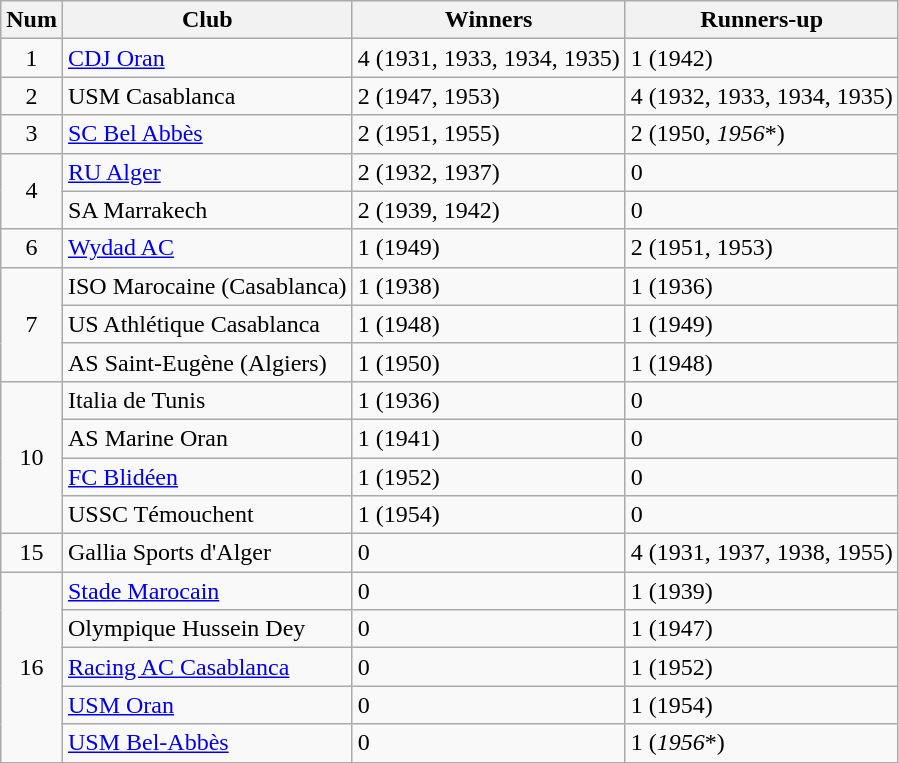<table class="wikitable">
<tr>
<th>Num</th>
<th>Club</th>
<th>Winners</th>
<th>Runners-up</th>
</tr>
<tr>
<td align=center>1</td>
<td>  <a href='#'>CDJ Oran</a></td>
<td>4 (1931, 1933, 1934, 1935)</td>
<td>1 (1942)</td>
</tr>
<tr>
<td align=center>2</td>
<td> USM Casablanca</td>
<td>2 (1947, 1953)</td>
<td>4 (1932, 1933, 1934, 1935)</td>
</tr>
<tr>
<td align=center>3</td>
<td>  <a href='#'>SC Bel Abbès</a></td>
<td>2 (1951, 1955)</td>
<td>2 (1950, <em>1956</em>*)</td>
</tr>
<tr>
<td align=center rowspan=2>4</td>
<td>  <a href='#'>RU Alger</a></td>
<td>2 (1932, 1937)</td>
<td>0</td>
</tr>
<tr>
<td> SA Marrakech</td>
<td>2 (1939, 1942)</td>
<td>0</td>
</tr>
<tr>
<td align=center>6</td>
<td> <a href='#'>Wydad AC</a></td>
<td>1 (1949)</td>
<td>2 (1951, 1953)</td>
</tr>
<tr>
<td align=center rowspan=3>7</td>
<td> ISO Marocaine (Casablanca)</td>
<td>1 (1938)</td>
<td>1 (1936)</td>
</tr>
<tr>
<td> US Athlétique Casablanca</td>
<td>1 (1948)</td>
<td>1 (1949)</td>
</tr>
<tr>
<td>  AS Saint-Eugène (Algiers)</td>
<td>1 (1950)</td>
<td>1 (1948)</td>
</tr>
<tr>
<td align=center rowspan=4>10</td>
<td> Italia de Tunis</td>
<td>1 (1936)</td>
<td>0</td>
</tr>
<tr>
<td>  AS Marine Oran</td>
<td>1 (1941)</td>
<td>0</td>
</tr>
<tr>
<td>  <a href='#'>FC Blidéen</a></td>
<td>1 (1952)</td>
<td>0</td>
</tr>
<tr>
<td>  USSC Témouchent</td>
<td>1 (1954)</td>
<td>0</td>
</tr>
<tr>
<td align=center>15</td>
<td>  Gallia Sports d'Alger</td>
<td>0</td>
<td>4 (1931, 1937, 1938, 1955)</td>
</tr>
<tr>
<td align=center rowspan=5>16</td>
<td> <a href='#'>Stade Marocain</a></td>
<td>0</td>
<td>1 (1939)</td>
</tr>
<tr>
<td>  Olympique Hussein Dey</td>
<td>0</td>
<td>1 (1947)</td>
</tr>
<tr>
<td> <a href='#'>Racing AC Casablanca</a></td>
<td>0</td>
<td>1 (1952)</td>
</tr>
<tr>
<td>  <a href='#'>USM Oran</a></td>
<td>0</td>
<td>1 (1954)</td>
</tr>
<tr>
<td>  <a href='#'>USM Bel-Abbès</a></td>
<td>0</td>
<td>1 (<em>1956</em>*)</td>
</tr>
</table>
